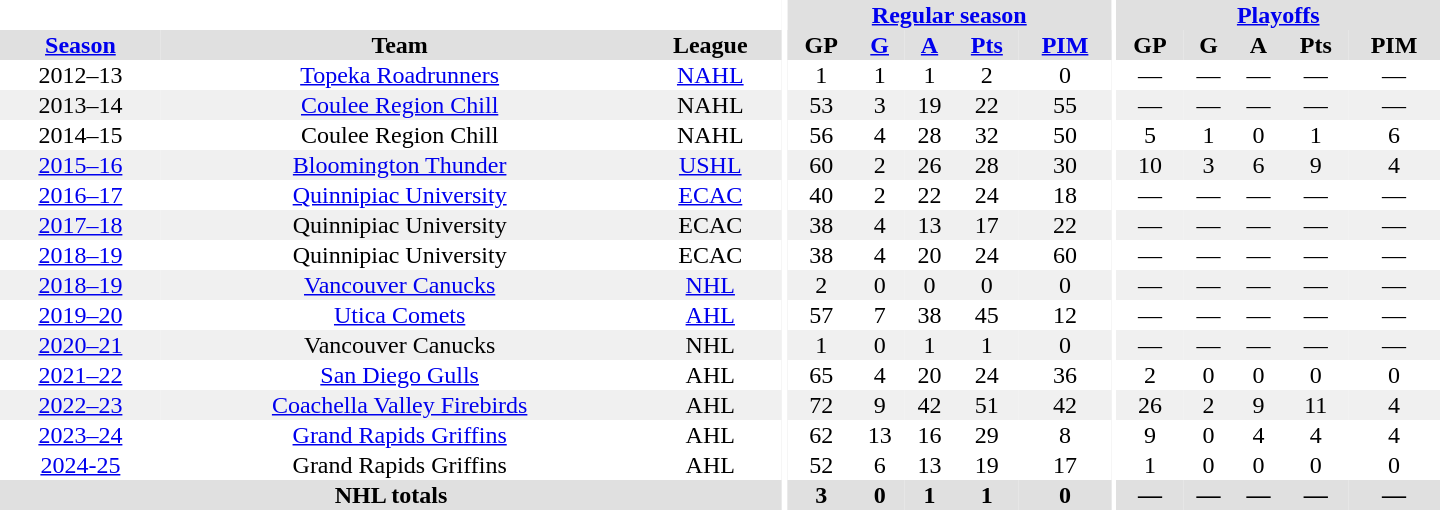<table border="0" cellpadding="1" cellspacing="0" style="text-align:center; width:60em">
<tr bgcolor="#e0e0e0">
<th colspan="3" bgcolor="#ffffff"></th>
<th rowspan="101" bgcolor="#ffffff"></th>
<th colspan="5"><a href='#'>Regular season</a></th>
<th rowspan="101" bgcolor="#ffffff"></th>
<th colspan="5"><a href='#'>Playoffs</a></th>
</tr>
<tr bgcolor="#e0e0e0">
<th><a href='#'>Season</a></th>
<th>Team</th>
<th>League</th>
<th>GP</th>
<th><a href='#'>G</a></th>
<th><a href='#'>A</a></th>
<th><a href='#'>Pts</a></th>
<th><a href='#'>PIM</a></th>
<th>GP</th>
<th>G</th>
<th>A</th>
<th>Pts</th>
<th>PIM</th>
</tr>
<tr>
<td>2012–13</td>
<td><a href='#'>Topeka Roadrunners</a></td>
<td><a href='#'>NAHL</a></td>
<td>1</td>
<td>1</td>
<td>1</td>
<td>2</td>
<td>0</td>
<td>—</td>
<td>—</td>
<td>—</td>
<td>—</td>
<td>—</td>
</tr>
<tr bgcolor="#f0f0f0">
<td>2013–14</td>
<td><a href='#'>Coulee Region Chill</a></td>
<td>NAHL</td>
<td>53</td>
<td>3</td>
<td>19</td>
<td>22</td>
<td>55</td>
<td>—</td>
<td>—</td>
<td>—</td>
<td>—</td>
<td>—</td>
</tr>
<tr>
<td>2014–15</td>
<td>Coulee Region Chill</td>
<td>NAHL</td>
<td>56</td>
<td>4</td>
<td>28</td>
<td>32</td>
<td>50</td>
<td>5</td>
<td>1</td>
<td>0</td>
<td>1</td>
<td>6</td>
</tr>
<tr bgcolor="#f0f0f0">
<td><a href='#'>2015–16</a></td>
<td><a href='#'>Bloomington Thunder</a></td>
<td><a href='#'>USHL</a></td>
<td>60</td>
<td>2</td>
<td>26</td>
<td>28</td>
<td>30</td>
<td>10</td>
<td>3</td>
<td>6</td>
<td>9</td>
<td>4</td>
</tr>
<tr>
<td><a href='#'>2016–17</a></td>
<td><a href='#'>Quinnipiac University</a></td>
<td><a href='#'>ECAC</a></td>
<td>40</td>
<td>2</td>
<td>22</td>
<td>24</td>
<td>18</td>
<td>—</td>
<td>—</td>
<td>—</td>
<td>—</td>
<td>—</td>
</tr>
<tr bgcolor="#f0f0f0">
<td><a href='#'>2017–18</a></td>
<td>Quinnipiac University</td>
<td>ECAC</td>
<td>38</td>
<td>4</td>
<td>13</td>
<td>17</td>
<td>22</td>
<td>—</td>
<td>—</td>
<td>—</td>
<td>—</td>
<td>—</td>
</tr>
<tr>
</tr>
<tr>
</tr>
<tr>
</tr>
<tr>
<td><a href='#'>2018–19</a></td>
<td>Quinnipiac University</td>
<td>ECAC</td>
<td>38</td>
<td>4</td>
<td>20</td>
<td>24</td>
<td>60</td>
<td>—</td>
<td>—</td>
<td>—</td>
<td>—</td>
<td>—</td>
</tr>
<tr bgcolor="#f0f0f0">
<td><a href='#'>2018–19</a></td>
<td><a href='#'>Vancouver Canucks</a></td>
<td><a href='#'>NHL</a></td>
<td>2</td>
<td>0</td>
<td>0</td>
<td>0</td>
<td>0</td>
<td>—</td>
<td>—</td>
<td>—</td>
<td>—</td>
<td>—</td>
</tr>
<tr>
<td><a href='#'>2019–20</a></td>
<td><a href='#'>Utica Comets</a></td>
<td><a href='#'>AHL</a></td>
<td>57</td>
<td>7</td>
<td>38</td>
<td>45</td>
<td>12</td>
<td>—</td>
<td>—</td>
<td>—</td>
<td>—</td>
<td>—</td>
</tr>
<tr bgcolor="#f0f0f0">
<td><a href='#'>2020–21</a></td>
<td>Vancouver Canucks</td>
<td>NHL</td>
<td>1</td>
<td>0</td>
<td>1</td>
<td>1</td>
<td>0</td>
<td>—</td>
<td>—</td>
<td>—</td>
<td>—</td>
<td>—</td>
</tr>
<tr>
<td><a href='#'>2021–22</a></td>
<td><a href='#'>San Diego Gulls</a></td>
<td>AHL</td>
<td>65</td>
<td>4</td>
<td>20</td>
<td>24</td>
<td>36</td>
<td>2</td>
<td>0</td>
<td>0</td>
<td>0</td>
<td>0</td>
</tr>
<tr bgcolor="#f0f0f0">
<td><a href='#'>2022–23</a></td>
<td><a href='#'>Coachella Valley Firebirds</a></td>
<td>AHL</td>
<td>72</td>
<td>9</td>
<td>42</td>
<td>51</td>
<td>42</td>
<td>26</td>
<td>2</td>
<td>9</td>
<td>11</td>
<td>4</td>
</tr>
<tr>
<td><a href='#'>2023–24</a></td>
<td><a href='#'>Grand Rapids Griffins</a></td>
<td>AHL</td>
<td>62</td>
<td>13</td>
<td>16</td>
<td>29</td>
<td>8</td>
<td>9</td>
<td>0</td>
<td>4</td>
<td>4</td>
<td>4</td>
</tr>
<tr>
<td><a href='#'>2024-25</a></td>
<td>Grand Rapids Griffins</td>
<td>AHL</td>
<td>52</td>
<td>6</td>
<td>13</td>
<td>19</td>
<td>17</td>
<td>1</td>
<td>0</td>
<td>0</td>
<td>0</td>
<td>0</td>
</tr>
<tr bgcolor="#e0e0e0">
<th colspan="3">NHL totals</th>
<th>3</th>
<th>0</th>
<th>1</th>
<th>1</th>
<th>0</th>
<th>—</th>
<th>—</th>
<th>—</th>
<th>—</th>
<th>—</th>
</tr>
</table>
